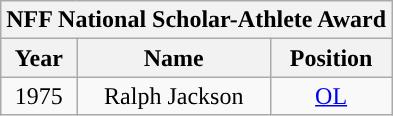<table class="wikitable">
<tr align="center">
<th colspan=5>NFF National Scholar-Athlete Award</th>
</tr>
<tr>
<th>Year</th>
<th>Name</th>
<th>Position</th>
</tr>
<tr align="center" bgcolor="">
<td>1975</td>
<td>Ralph Jackson</td>
<td><a href='#'>OL</a></td>
</tr>
</table>
